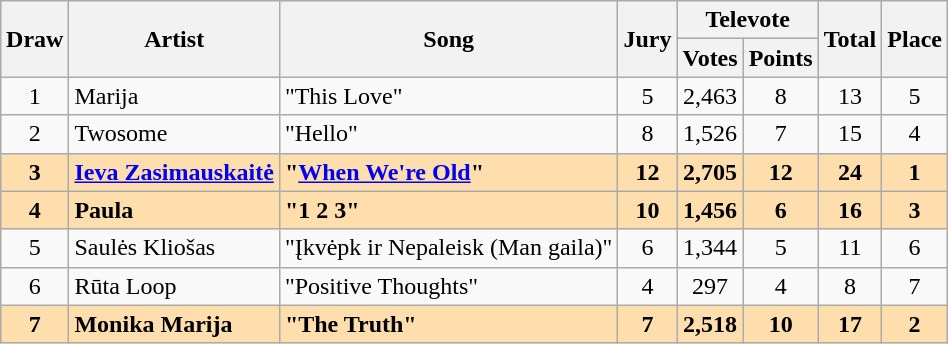<table class="sortable wikitable" style="margin: 1em auto 1em auto; text-align:center">
<tr>
<th rowspan="2">Draw</th>
<th rowspan="2">Artist</th>
<th rowspan="2">Song</th>
<th rowspan="2">Jury</th>
<th colspan="2">Televote</th>
<th rowspan="2">Total</th>
<th rowspan="2">Place</th>
</tr>
<tr>
<th>Votes</th>
<th>Points</th>
</tr>
<tr>
<td>1</td>
<td align="left">Marija</td>
<td align="left">"This Love"</td>
<td>5</td>
<td>2,463</td>
<td>8</td>
<td>13</td>
<td>5</td>
</tr>
<tr>
<td>2</td>
<td align="left">Twosome</td>
<td align="left">"Hello"</td>
<td>8</td>
<td>1,526</td>
<td>7</td>
<td>15</td>
<td>4</td>
</tr>
<tr style="font-weight:bold; background:#FFDEAD;">
<td>3</td>
<td align="left"><a href='#'>Ieva Zasimauskaitė</a></td>
<td align="left">"<a href='#'>When We're Old</a>"</td>
<td>12</td>
<td>2,705</td>
<td>12</td>
<td>24</td>
<td>1</td>
</tr>
<tr style="font-weight:bold; background:#FFDEAD;">
<td>4</td>
<td align="left">Paula</td>
<td align="left">"1 2 3"</td>
<td>10</td>
<td>1,456</td>
<td>6</td>
<td>16</td>
<td>3</td>
</tr>
<tr>
<td>5</td>
<td align="left">Saulės Kliošas</td>
<td align="left">"Įkvėpk ir Nepaleisk (Man gaila)"</td>
<td>6</td>
<td>1,344</td>
<td>5</td>
<td>11</td>
<td>6</td>
</tr>
<tr>
<td>6</td>
<td align="left">Rūta Loop</td>
<td align="left">"Positive Thoughts"</td>
<td>4</td>
<td>297</td>
<td>4</td>
<td>8</td>
<td>7</td>
</tr>
<tr style="font-weight:bold; background:#FFDEAD;">
<td>7</td>
<td align="left">Monika Marija</td>
<td align="left">"The Truth"</td>
<td>7</td>
<td>2,518</td>
<td>10</td>
<td>17</td>
<td>2</td>
</tr>
</table>
